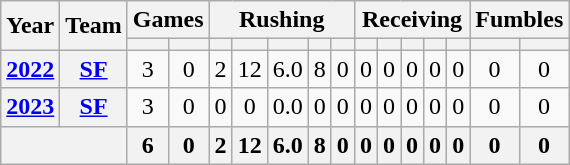<table class="wikitable" style="text-align:center;">
<tr>
<th rowspan="2">Year</th>
<th rowspan="2">Team</th>
<th colspan="2">Games</th>
<th colspan="5">Rushing</th>
<th colspan="5">Receiving</th>
<th colspan="2">Fumbles</th>
</tr>
<tr>
<th></th>
<th></th>
<th></th>
<th></th>
<th></th>
<th></th>
<th></th>
<th></th>
<th></th>
<th></th>
<th></th>
<th></th>
<th></th>
<th></th>
</tr>
<tr>
<th><a href='#'>2022</a></th>
<th><a href='#'>SF</a></th>
<td>3</td>
<td>0</td>
<td>2</td>
<td>12</td>
<td>6.0</td>
<td>8</td>
<td>0</td>
<td>0</td>
<td>0</td>
<td>0</td>
<td>0</td>
<td>0</td>
<td>0</td>
<td>0</td>
</tr>
<tr>
<th><a href='#'>2023</a></th>
<th><a href='#'>SF</a></th>
<td>3</td>
<td>0</td>
<td>0</td>
<td>0</td>
<td>0.0</td>
<td>0</td>
<td>0</td>
<td>0</td>
<td>0</td>
<td>0</td>
<td>0</td>
<td>0</td>
<td>0</td>
<td>0</td>
</tr>
<tr>
<th colspan="2"></th>
<th>6</th>
<th>0</th>
<th>2</th>
<th>12</th>
<th>6.0</th>
<th>8</th>
<th>0</th>
<th>0</th>
<th>0</th>
<th>0</th>
<th>0</th>
<th>0</th>
<th>0</th>
<th>0</th>
</tr>
</table>
